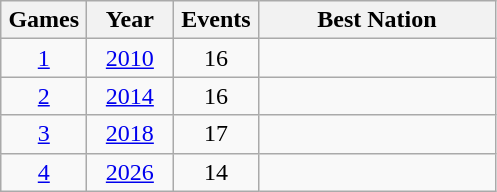<table class=wikitable>
<tr>
<th width=50>Games</th>
<th width=50>Year</th>
<th width=50>Events</th>
<th width=150>Best Nation</th>
</tr>
<tr>
<td align=center><a href='#'>1</a></td>
<td align=center><a href='#'>2010</a></td>
<td align=center>16</td>
<td></td>
</tr>
<tr>
<td align=center><a href='#'>2</a></td>
<td align=center><a href='#'>2014</a></td>
<td align=center>16</td>
<td></td>
</tr>
<tr>
<td align=center><a href='#'>3</a></td>
<td align=center><a href='#'>2018</a></td>
<td align=center>17</td>
<td></td>
</tr>
<tr>
<td align=center><a href='#'>4</a></td>
<td align=center><a href='#'>2026</a></td>
<td align=center>14</td>
<td></td>
</tr>
</table>
